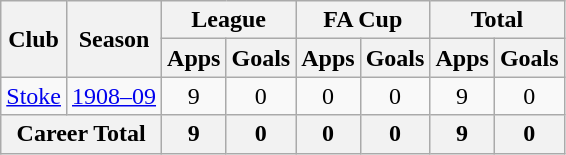<table class="wikitable" style="text-align: center;">
<tr>
<th rowspan="2">Club</th>
<th rowspan="2">Season</th>
<th colspan="2">League</th>
<th colspan="2">FA Cup</th>
<th colspan="2">Total</th>
</tr>
<tr>
<th>Apps</th>
<th>Goals</th>
<th>Apps</th>
<th>Goals</th>
<th>Apps</th>
<th>Goals</th>
</tr>
<tr>
<td><a href='#'>Stoke</a></td>
<td><a href='#'>1908–09</a></td>
<td>9</td>
<td>0</td>
<td>0</td>
<td>0</td>
<td>9</td>
<td>0</td>
</tr>
<tr>
<th colspan="2">Career Total</th>
<th>9</th>
<th>0</th>
<th>0</th>
<th>0</th>
<th>9</th>
<th>0</th>
</tr>
</table>
